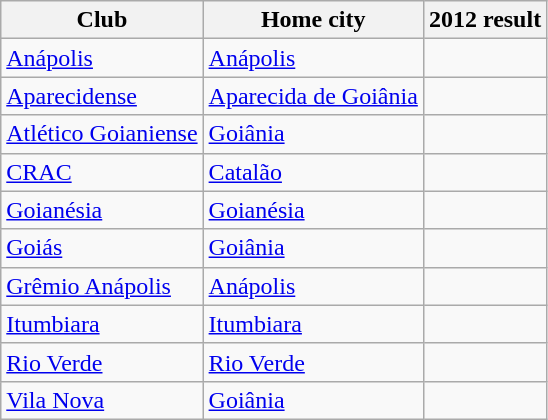<table class="wikitable sortable">
<tr>
<th>Club</th>
<th>Home city</th>
<th>2012 result</th>
</tr>
<tr>
<td><a href='#'>Anápolis</a></td>
<td><a href='#'>Anápolis</a></td>
<td></td>
</tr>
<tr>
<td><a href='#'>Aparecidense</a></td>
<td><a href='#'>Aparecida de Goiânia</a></td>
<td></td>
</tr>
<tr>
<td><a href='#'>Atlético Goianiense</a></td>
<td><a href='#'>Goiânia</a></td>
<td></td>
</tr>
<tr>
<td><a href='#'>CRAC</a></td>
<td><a href='#'>Catalão</a></td>
<td></td>
</tr>
<tr>
<td><a href='#'>Goianésia</a></td>
<td><a href='#'>Goianésia</a></td>
<td></td>
</tr>
<tr>
<td><a href='#'>Goiás</a></td>
<td><a href='#'>Goiânia</a></td>
<td></td>
</tr>
<tr>
<td><a href='#'>Grêmio Anápolis</a></td>
<td><a href='#'>Anápolis</a></td>
<td></td>
</tr>
<tr>
<td><a href='#'>Itumbiara</a></td>
<td><a href='#'>Itumbiara</a></td>
<td></td>
</tr>
<tr>
<td><a href='#'>Rio Verde</a></td>
<td><a href='#'>Rio Verde</a></td>
<td></td>
</tr>
<tr>
<td><a href='#'>Vila Nova</a></td>
<td><a href='#'>Goiânia</a></td>
<td></td>
</tr>
</table>
